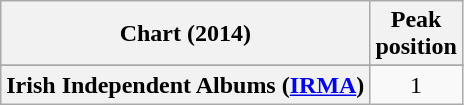<table class="wikitable plainrowheaders sortable" style="text-align:center;">
<tr>
<th scope="col">Chart (2014)</th>
<th scope="col">Peak<br>position</th>
</tr>
<tr>
</tr>
<tr>
<th scope="row">Irish Independent Albums (<a href='#'>IRMA</a>)</th>
<td>1</td>
</tr>
</table>
